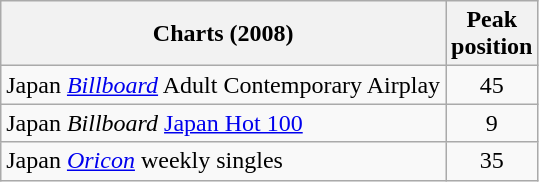<table class="wikitable sortable">
<tr>
<th>Charts (2008)</th>
<th>Peak<br>position</th>
</tr>
<tr>
<td>Japan <em><a href='#'>Billboard</a></em> Adult Contemporary Airplay</td>
<td style="text-align:center;">45</td>
</tr>
<tr>
<td>Japan <em>Billboard</em> <a href='#'>Japan Hot 100</a></td>
<td style="text-align:center;">9</td>
</tr>
<tr>
<td>Japan <em><a href='#'>Oricon</a></em> weekly singles</td>
<td align="center">35</td>
</tr>
</table>
